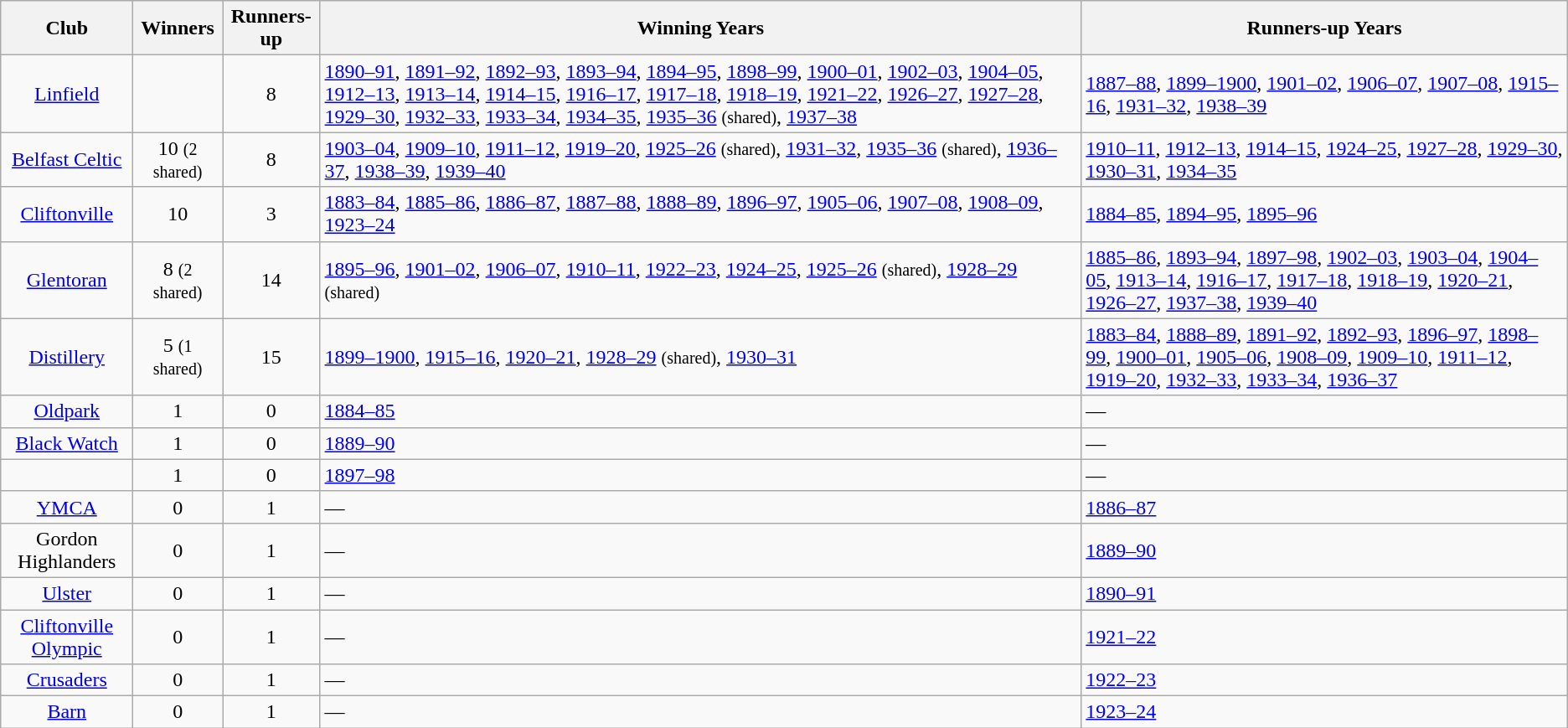<table class="wikitable" style="text-align:center">
<tr>
<th>Club</th>
<th>Winners</th>
<th>Runners-up</th>
<th>Winning Years</th>
<th>Runners-up Years</th>
</tr>
<tr>
<td><a href='#'>Linfield</a></td>
<td></td>
<td>8</td>
<td align="left"><a href='#'>1890–91</a>, <a href='#'>1891–92</a>, <a href='#'>1892–93</a>, <a href='#'>1893–94</a>, <a href='#'>1894–95</a>, <a href='#'>1898–99</a>, <a href='#'>1900–01</a>, <a href='#'>1902–03</a>, <a href='#'>1904–05</a>, <a href='#'>1912–13</a>, <a href='#'>1913–14</a>, <a href='#'>1914–15</a>, <a href='#'>1916–17</a>, <a href='#'>1917–18</a>, <a href='#'>1918–19</a>, <a href='#'>1921–22</a>, <a href='#'>1926–27</a>, <a href='#'>1927–28</a>, <a href='#'>1929–30</a>, <a href='#'>1932–33</a>, <a href='#'>1933–34</a>, <a href='#'>1934–35</a>, <a href='#'>1935–36</a> <small>(shared)</small>, <a href='#'>1937–38</a></td>
<td align="left"><a href='#'>1887–88</a>, <a href='#'>1899–1900</a>, <a href='#'>1901–02</a>, <a href='#'>1906–07</a>, <a href='#'>1907–08</a>, <a href='#'>1915–16</a>, <a href='#'>1931–32</a>, <a href='#'>1938–39</a></td>
</tr>
<tr>
<td><a href='#'>Belfast Celtic</a></td>
<td>10 <small>(2 shared)</small></td>
<td>8</td>
<td align="left"><a href='#'>1903–04</a>, <a href='#'>1909–10</a>, <a href='#'>1911–12</a>, <a href='#'>1919–20</a>, <a href='#'>1925–26</a> <small>(shared)</small>, <a href='#'>1931–32</a>, <a href='#'>1935–36</a> <small>(shared)</small>, <a href='#'>1936–37</a>, <a href='#'>1938–39</a>, <a href='#'>1939–40</a></td>
<td align="left"><a href='#'>1910–11</a>, <a href='#'>1912–13</a>, <a href='#'>1914–15</a>, <a href='#'>1924–25</a>, <a href='#'>1927–28</a>, <a href='#'>1929–30</a>, <a href='#'>1930–31</a>, <a href='#'>1934–35</a></td>
</tr>
<tr>
<td><a href='#'>Cliftonville</a></td>
<td>10</td>
<td>3</td>
<td align="left"><a href='#'>1883–84</a>, <a href='#'>1885–86</a>, <a href='#'>1886–87</a>, <a href='#'>1887–88</a>, <a href='#'>1888–89</a>, <a href='#'>1896–97</a>, <a href='#'>1905–06</a>, <a href='#'>1907–08</a>, <a href='#'>1908–09</a>, <a href='#'>1923–24</a></td>
<td align="left"><a href='#'>1884–85</a>, <a href='#'>1894–95</a>, <a href='#'>1895–96</a></td>
</tr>
<tr>
<td><a href='#'>Glentoran</a></td>
<td>8 <small>(2 shared)</small></td>
<td>14</td>
<td align="left"><a href='#'>1895–96</a>, <a href='#'>1901–02</a>, <a href='#'>1906–07</a>, <a href='#'>1910–11</a>, <a href='#'>1922–23</a>, <a href='#'>1924–25</a>, <a href='#'>1925–26</a> <small>(shared)</small>, <a href='#'>1928–29</a> <small>(shared)</small></td>
<td align="left"><a href='#'>1885–86</a>, <a href='#'>1893–94</a>, <a href='#'>1897–98</a>, <a href='#'>1902–03</a>, <a href='#'>1903–04</a>, <a href='#'>1904–05</a>, <a href='#'>1913–14</a>, <a href='#'>1916–17</a>, <a href='#'>1917–18</a>, <a href='#'>1918–19</a>, <a href='#'>1920–21</a>, <a href='#'>1926–27</a>, <a href='#'>1937–38</a>, <a href='#'>1939–40</a></td>
</tr>
<tr>
<td><a href='#'>Distillery</a></td>
<td>5 <small>(1 shared)</small></td>
<td>15</td>
<td align="left"><a href='#'>1899–1900</a>, <a href='#'>1915–16</a>, <a href='#'>1920–21</a>, <a href='#'>1928–29</a> <small>(shared)</small>, <a href='#'>1930–31</a></td>
<td align="left"><a href='#'>1883–84</a>, <a href='#'>1888–89</a>, <a href='#'>1891–92</a>, <a href='#'>1892–93</a>, <a href='#'>1896–97</a>, <a href='#'>1898–99</a>, <a href='#'>1900–01</a>, <a href='#'>1905–06</a>, <a href='#'>1908–09</a>, <a href='#'>1909–10</a>, <a href='#'>1911–12</a>, <a href='#'>1919–20</a>, <a href='#'>1932–33</a>, <a href='#'>1933–34</a>, <a href='#'>1936–37</a></td>
</tr>
<tr>
<td><a href='#'>Oldpark</a></td>
<td>1</td>
<td>0</td>
<td align="left"><a href='#'>1884–85</a></td>
<td align="left">—</td>
</tr>
<tr>
<td><a href='#'>Black Watch</a></td>
<td>1</td>
<td>0</td>
<td align="left"><a href='#'>1889–90</a></td>
<td align="left">—</td>
</tr>
<tr>
<td></td>
<td>1</td>
<td>0</td>
<td align="left"><a href='#'>1897–98</a></td>
<td align="left">—</td>
</tr>
<tr>
<td><a href='#'>YMCA</a></td>
<td>0</td>
<td>1</td>
<td align="left">—</td>
<td align="left"><a href='#'>1886–87</a></td>
</tr>
<tr>
<td>Gordon Highlanders</td>
<td>0</td>
<td>1</td>
<td align="left">—</td>
<td align="left"><a href='#'>1889–90</a></td>
</tr>
<tr>
<td><a href='#'>Ulster</a></td>
<td>0</td>
<td>1</td>
<td align="left">—</td>
<td align="left"><a href='#'>1890–91</a></td>
</tr>
<tr>
<td><a href='#'>Cliftonville Olympic</a></td>
<td>0</td>
<td>1</td>
<td align="left">—</td>
<td align="left"><a href='#'>1921–22</a></td>
</tr>
<tr>
<td><a href='#'>Crusaders</a></td>
<td>0</td>
<td>1</td>
<td align="left">—</td>
<td align="left"><a href='#'>1922–23</a></td>
</tr>
<tr>
<td><a href='#'>Barn</a></td>
<td>0</td>
<td>1</td>
<td align="left">—</td>
<td align="left"><a href='#'>1923–24</a></td>
</tr>
</table>
